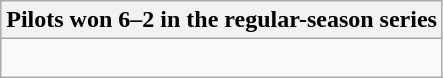<table class="wikitable collapsible collapsed">
<tr>
<th>Pilots won 6–2 in the regular-season series</th>
</tr>
<tr>
<td><br>






</td>
</tr>
</table>
